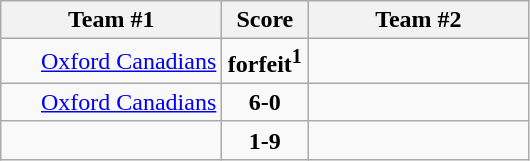<table class="wikitable" style="text-align:center;">
<tr>
<th width=140>Team #1</th>
<th width=50>Score</th>
<th width=140>Team #2</th>
</tr>
<tr>
<td style="text-align:right;"> <a href='#'>Oxford Canadians</a></td>
<td><strong>forfeit</strong><sup><strong>1</strong></sup></td>
<td style="text-align:left;"></td>
</tr>
<tr>
<td style="text-align:right;"> <a href='#'>Oxford Canadians</a></td>
<td><strong>6-0</strong></td>
<td style="text-align:left;"></td>
</tr>
<tr>
<td style="text-align:right;"></td>
<td><strong>1-9</strong></td>
<td style="text-align:left;"></td>
</tr>
</table>
